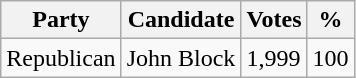<table class="wikitable">
<tr>
<th>Party</th>
<th>Candidate</th>
<th>Votes</th>
<th>%</th>
</tr>
<tr>
<td>Republican</td>
<td>John Block</td>
<td>1,999</td>
<td>100</td>
</tr>
</table>
